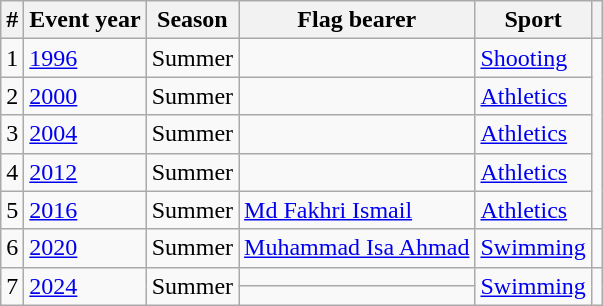<table class="wikitable sortable">
<tr>
<th>#</th>
<th>Event year</th>
<th>Season</th>
<th>Flag bearer</th>
<th>Sport</th>
<th></th>
</tr>
<tr>
<td>1</td>
<td><a href='#'>1996</a></td>
<td>Summer</td>
<td></td>
<td><a href='#'>Shooting</a></td>
<td rowspan=5></td>
</tr>
<tr>
<td>2</td>
<td><a href='#'>2000</a></td>
<td>Summer</td>
<td></td>
<td><a href='#'>Athletics</a></td>
</tr>
<tr>
<td>3</td>
<td><a href='#'>2004</a></td>
<td>Summer</td>
<td></td>
<td><a href='#'>Athletics</a></td>
</tr>
<tr>
<td>4</td>
<td><a href='#'>2012</a></td>
<td>Summer</td>
<td></td>
<td><a href='#'>Athletics</a></td>
</tr>
<tr>
<td>5</td>
<td><a href='#'>2016</a></td>
<td>Summer</td>
<td><a href='#'>Md Fakhri Ismail</a></td>
<td><a href='#'>Athletics</a></td>
</tr>
<tr>
<td>6</td>
<td><a href='#'>2020</a></td>
<td>Summer</td>
<td><a href='#'>Muhammad Isa Ahmad</a></td>
<td><a href='#'>Swimming</a></td>
<td></td>
</tr>
<tr>
<td rowspan=2>7</td>
<td rowspan=2><a href='#'>2024</a></td>
<td rowspan=2>Summer</td>
<td></td>
<td rowspan=2><a href='#'>Swimming</a></td>
<td rowspan=2></td>
</tr>
<tr>
<td></td>
</tr>
</table>
